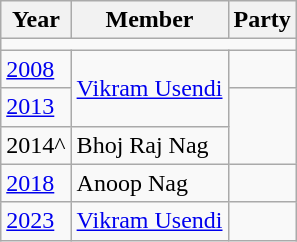<table class="wikitable">
<tr>
<th>Year</th>
<th>Member</th>
<th colspan=2>Party</th>
</tr>
<tr>
<td colspan="4"></td>
</tr>
<tr>
<td><a href='#'>2008</a></td>
<td rowspan="2"><a href='#'>Vikram Usendi</a></td>
<td></td>
</tr>
<tr>
<td><a href='#'>2013</a></td>
</tr>
<tr>
<td>2014^</td>
<td>Bhoj Raj Nag</td>
</tr>
<tr>
<td><a href='#'>2018</a></td>
<td>Anoop Nag</td>
<td></td>
</tr>
<tr>
<td><a href='#'>2023</a></td>
<td><a href='#'>Vikram Usendi</a></td>
<td></td>
</tr>
</table>
